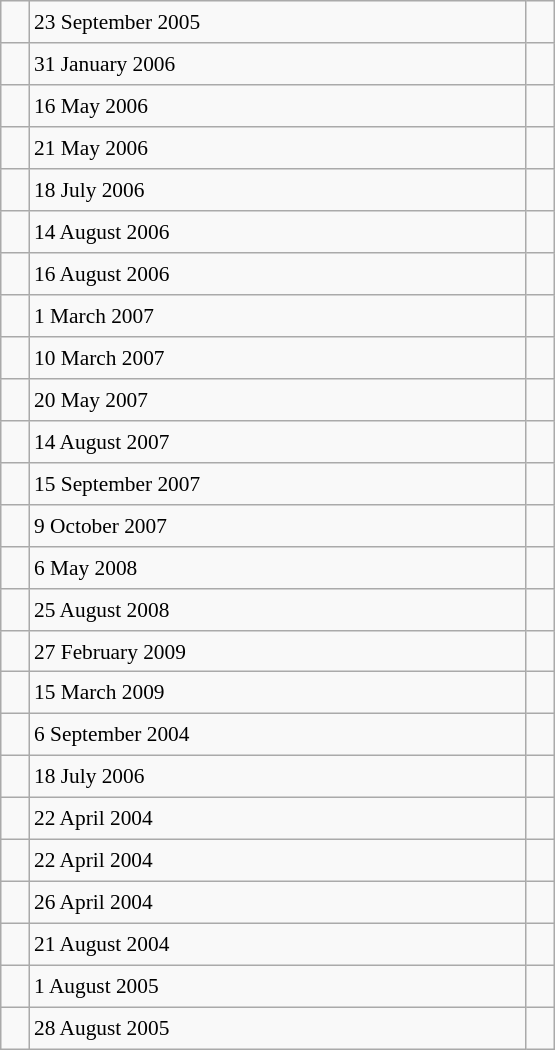<table class="wikitable" style="font-size: 89%; float: left; width: 26em; margin-right: 1em; height: 700px">
<tr>
<td></td>
<td>23 September 2005</td>
<td></td>
</tr>
<tr>
<td></td>
<td>31 January 2006</td>
<td></td>
</tr>
<tr>
<td></td>
<td>16 May 2006</td>
<td></td>
</tr>
<tr>
<td></td>
<td>21 May 2006</td>
<td></td>
</tr>
<tr>
<td></td>
<td>18 July 2006</td>
<td></td>
</tr>
<tr>
<td></td>
<td>14 August 2006</td>
<td></td>
</tr>
<tr>
<td></td>
<td>16 August 2006</td>
<td></td>
</tr>
<tr>
<td></td>
<td>1 March 2007</td>
<td></td>
</tr>
<tr>
<td></td>
<td>10 March 2007</td>
<td></td>
</tr>
<tr>
<td></td>
<td>20 May 2007</td>
<td></td>
</tr>
<tr>
<td></td>
<td>14 August 2007</td>
<td></td>
</tr>
<tr>
<td></td>
<td>15 September 2007</td>
<td></td>
</tr>
<tr>
<td></td>
<td>9 October 2007</td>
<td></td>
</tr>
<tr>
<td></td>
<td>6 May 2008</td>
<td></td>
</tr>
<tr>
<td></td>
<td>25 August 2008</td>
<td></td>
</tr>
<tr>
<td></td>
<td>27 February 2009</td>
<td></td>
</tr>
<tr>
<td></td>
<td>15 March 2009</td>
<td></td>
</tr>
<tr>
<td></td>
<td>6 September 2004</td>
<td></td>
</tr>
<tr>
<td></td>
<td>18 July 2006</td>
<td></td>
</tr>
<tr>
<td></td>
<td>22 April 2004</td>
<td></td>
</tr>
<tr>
<td></td>
<td>22 April 2004</td>
<td></td>
</tr>
<tr>
<td></td>
<td>26 April 2004</td>
<td></td>
</tr>
<tr>
<td></td>
<td>21 August 2004</td>
<td></td>
</tr>
<tr>
<td></td>
<td>1 August 2005</td>
<td></td>
</tr>
<tr>
<td></td>
<td>28 August 2005</td>
<td></td>
</tr>
</table>
